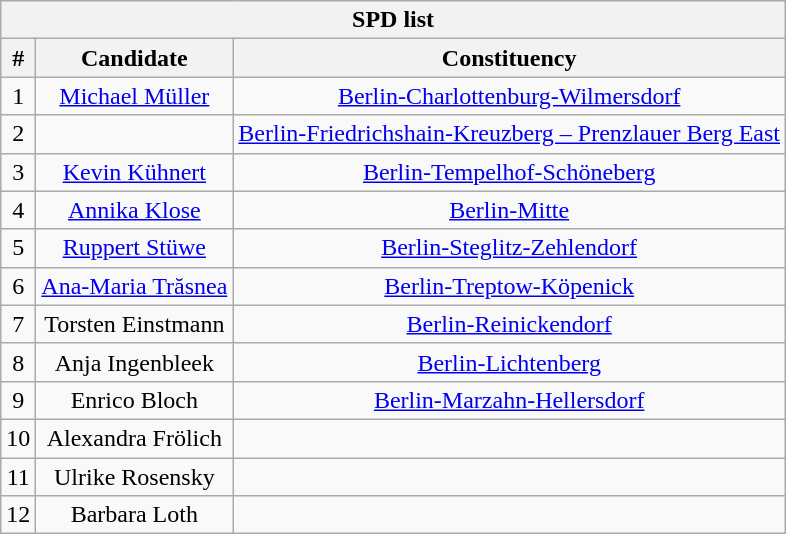<table class="wikitable mw-collapsible mw-collapsed" style="text-align:center">
<tr>
<th colspan=3>SPD list</th>
</tr>
<tr>
<th>#</th>
<th>Candidate</th>
<th>Constituency</th>
</tr>
<tr>
<td>1</td>
<td><a href='#'>Michael Müller</a></td>
<td><a href='#'>Berlin-Charlottenburg-Wilmersdorf</a></td>
</tr>
<tr>
<td>2</td>
<td></td>
<td><a href='#'>Berlin-Friedrichshain-Kreuzberg – Prenzlauer Berg East</a></td>
</tr>
<tr>
<td>3</td>
<td><a href='#'>Kevin Kühnert</a></td>
<td><a href='#'>Berlin-Tempelhof-Schöneberg</a></td>
</tr>
<tr>
<td>4</td>
<td><a href='#'>Annika Klose</a></td>
<td><a href='#'>Berlin-Mitte</a></td>
</tr>
<tr>
<td>5</td>
<td><a href='#'>Ruppert Stüwe</a></td>
<td><a href='#'>Berlin-Steglitz-Zehlendorf</a></td>
</tr>
<tr>
<td>6</td>
<td><a href='#'>Ana-Maria Trăsnea</a></td>
<td><a href='#'>Berlin-Treptow-Köpenick</a></td>
</tr>
<tr>
<td>7</td>
<td>Torsten Einstmann</td>
<td><a href='#'>Berlin-Reinickendorf</a></td>
</tr>
<tr>
<td>8</td>
<td>Anja Ingenbleek</td>
<td><a href='#'>Berlin-Lichtenberg</a></td>
</tr>
<tr>
<td>9</td>
<td>Enrico Bloch</td>
<td><a href='#'>Berlin-Marzahn-Hellersdorf</a></td>
</tr>
<tr>
<td>10</td>
<td>Alexandra Frölich</td>
<td></td>
</tr>
<tr>
<td>11</td>
<td>Ulrike Rosensky</td>
<td></td>
</tr>
<tr>
<td>12</td>
<td>Barbara Loth</td>
<td></td>
</tr>
</table>
